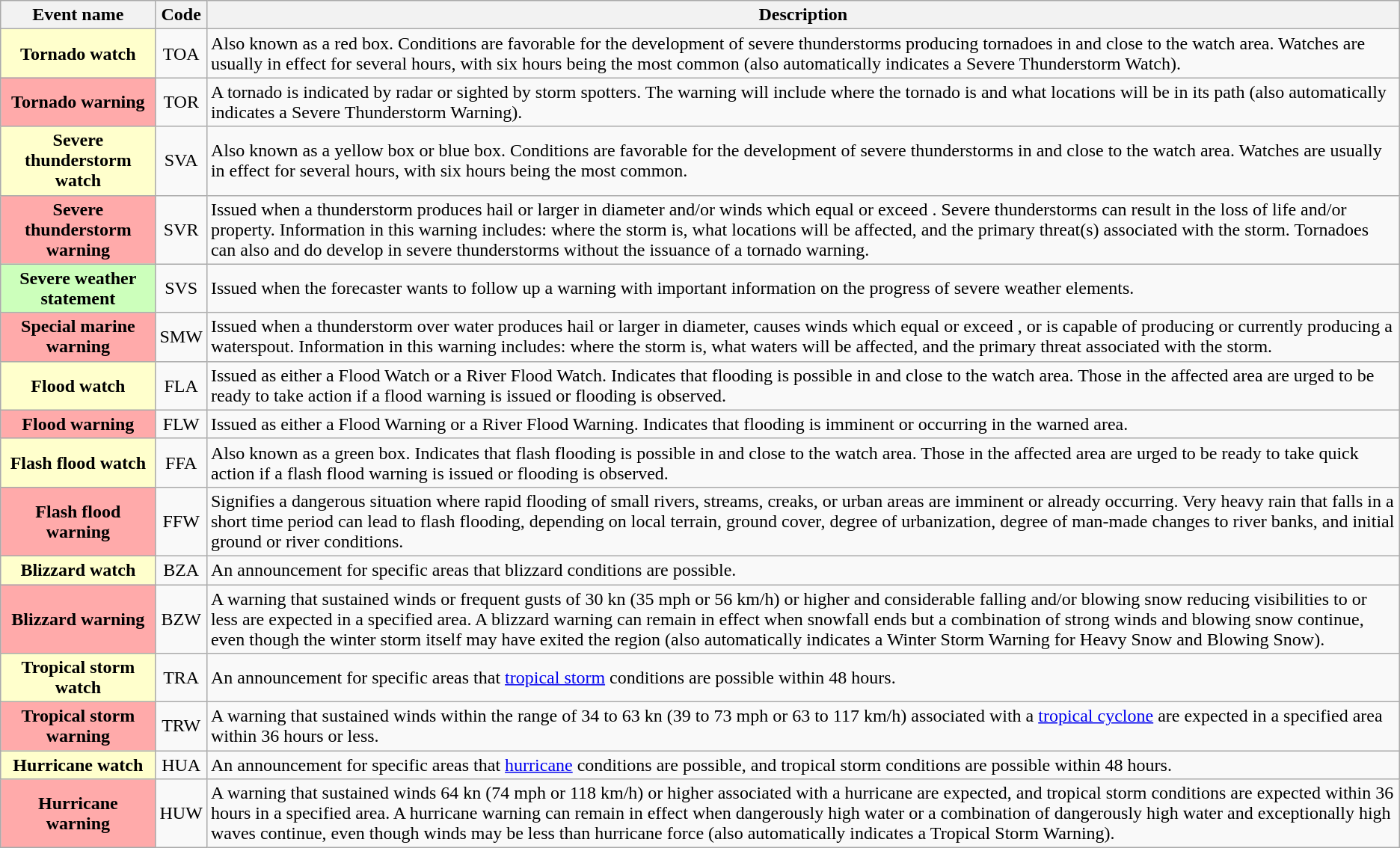<table class="wikitable">
<tr>
<th scope="col">Event name</th>
<th scope="col">Code</th>
<th scope="col">Description</th>
</tr>
<tr>
<th scope="row" style="background:#ffc">Tornado watch</th>
<td style="text-align: center;">TOA</td>
<td>Also known as a red box. Conditions are favorable for the development of severe thunderstorms producing tornadoes in and close to the watch area. Watches are usually in effect for several hours, with six hours being the most common (also automatically indicates a Severe Thunderstorm Watch).</td>
</tr>
<tr>
<th scope="row" style="background:#faa">Tornado warning</th>
<td style="text-align: center;">TOR</td>
<td>A tornado is indicated by radar or sighted by storm spotters. The warning will include where the tornado is and what locations will be in its path (also automatically indicates a Severe Thunderstorm Warning).</td>
</tr>
<tr>
<th scope="row" style="background:#ffc">Severe thunderstorm watch</th>
<td style="text-align: center;">SVA</td>
<td>Also known as a yellow box or blue box. Conditions are favorable for the development of severe thunderstorms in and close to the watch area. Watches are usually in effect for several hours, with six hours being the most common.</td>
</tr>
<tr>
<th scope="row" style="background:#faa">Severe thunderstorm warning</th>
<td style="text-align: center;">SVR</td>
<td>Issued when a thunderstorm produces hail  or larger in diameter and/or winds which equal or exceed . Severe thunderstorms can result in the loss of life and/or property. Information in this warning includes: where the storm is, what locations will be affected, and the primary threat(s) associated with the storm. Tornadoes can also and do develop in severe thunderstorms without the issuance of a tornado warning.</td>
</tr>
<tr>
<th scope="row" style="background:#cfb">Severe weather statement</th>
<td style="text-align: center;">SVS</td>
<td>Issued when the forecaster wants to follow up a warning with important information on the progress of severe weather elements.</td>
</tr>
<tr>
<th scope="row" style="background:#faa">Special marine warning</th>
<td style="text-align: center;">SMW</td>
<td>Issued when a thunderstorm over water produces hail  or larger in diameter, causes winds which equal or exceed , or is capable of producing or currently producing a waterspout. Information in this warning includes: where the storm is, what waters will be affected, and the primary threat associated with the storm.</td>
</tr>
<tr>
<th scope="row" style="background:#ffc">Flood watch</th>
<td style="text-align: center;">FLA</td>
<td>Issued as either a Flood Watch or a River Flood Watch. Indicates that flooding is possible in and close to the watch area. Those in the affected area are urged to be ready to take action if a flood warning is issued or flooding is observed.</td>
</tr>
<tr>
<th scope="row" style="background:#faa">Flood warning</th>
<td style="text-align: center;">FLW</td>
<td>Issued as either a Flood Warning or a River Flood Warning. Indicates that flooding is imminent or occurring in the warned area.</td>
</tr>
<tr>
<th scope="row" style="background:#ffc">Flash flood watch</th>
<td style="text-align: center;">FFA</td>
<td>Also known as a green box. Indicates that flash flooding is possible in and close to the watch area. Those in the affected area are urged to be ready to take quick action if a flash flood warning is issued or flooding is observed.</td>
</tr>
<tr>
<th scope="row" style="background:#faa">Flash flood warning</th>
<td style="text-align: center;">FFW</td>
<td>Signifies a dangerous situation where rapid flooding of small rivers, streams, creaks, or urban areas are imminent or already occurring. Very heavy rain that falls in a short time period can lead to flash flooding, depending on local terrain, ground cover, degree of urbanization, degree of man-made changes to river banks, and initial ground or river conditions.</td>
</tr>
<tr>
<th scope="row" style="background:#ffc">Blizzard watch</th>
<td style="text-align: center;">BZA</td>
<td>An announcement for specific areas that blizzard conditions are possible.</td>
</tr>
<tr>
<th scope="row" style="background:#faa">Blizzard warning</th>
<td style="text-align: center;">BZW</td>
<td>A warning that sustained winds or frequent gusts of 30 kn (35 mph or 56 km/h) or higher and considerable falling and/or blowing snow reducing visibilities to  or less are expected in a specified area. A blizzard warning can remain in effect when snowfall ends but a combination of strong winds and blowing snow continue, even though the winter storm itself may have exited the region (also automatically indicates a Winter Storm Warning for Heavy Snow and Blowing Snow).</td>
</tr>
<tr>
<th scope="row" style="background:#ffc">Tropical storm watch</th>
<td style="text-align: center;">TRA</td>
<td>An announcement for specific areas that <a href='#'>tropical storm</a> conditions are possible within 48 hours.</td>
</tr>
<tr>
<th scope="row" style="background:#faa">Tropical storm warning</th>
<td style="text-align: center;">TRW</td>
<td>A warning that sustained winds within the range of 34 to 63 kn (39 to 73 mph or 63 to 117 km/h) associated with a <a href='#'>tropical cyclone</a> are expected in a specified area within 36 hours or less.</td>
</tr>
<tr>
<th scope="row" style="background:#ffc">Hurricane watch</th>
<td style="text-align: center;">HUA</td>
<td>An announcement for specific areas that <a href='#'>hurricane</a> conditions are possible, and tropical storm conditions are possible within 48 hours.</td>
</tr>
<tr>
<th scope="row" style="background:#faa">Hurricane warning</th>
<td style="text-align: center;">HUW</td>
<td>A warning that sustained winds 64 kn (74 mph or 118 km/h) or higher associated with a hurricane are expected, and tropical storm conditions are expected within 36 hours in a specified area. A hurricane warning can remain in effect when dangerously high water or a combination of dangerously high water and exceptionally high waves continue, even though winds may be less than hurricane force (also automatically indicates a Tropical Storm Warning).</td>
</tr>
</table>
